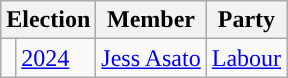<table class="wikitable">
<tr>
<th colspan="2">Election</th>
<th>Member</th>
<th>Party</th>
</tr>
<tr>
<td style="color:inherit;background-color: "></td>
<td><a href='#'>2024</a></td>
<td><a href='#'>Jess Asato</a></td>
<td><a href='#'>Labour</a></td>
</tr>
</table>
